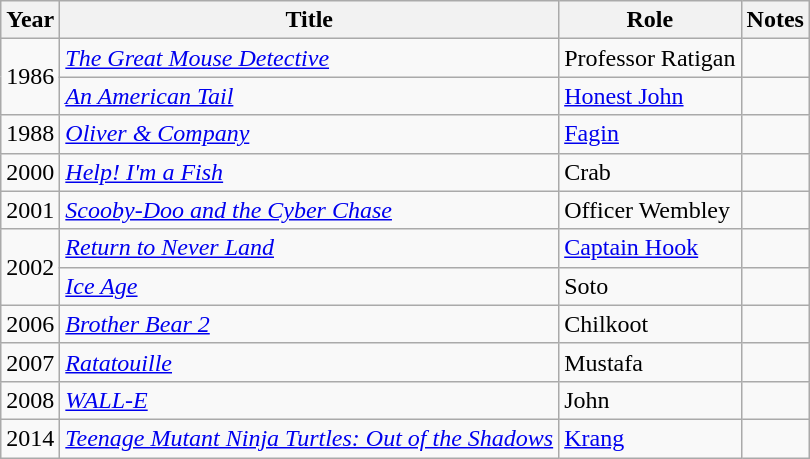<table class="wikitable sortable">
<tr>
<th>Year</th>
<th>Title</th>
<th>Role</th>
<th class="unsortable">Notes</th>
</tr>
<tr>
<td rowspan=2>1986</td>
<td><em><a href='#'>The Great Mouse Detective</a></em></td>
<td>Professor Ratigan</td>
<td></td>
</tr>
<tr>
<td><em><a href='#'>An American Tail</a></em></td>
<td><a href='#'>Honest John</a></td>
<td></td>
</tr>
<tr>
<td>1988</td>
<td><em><a href='#'>Oliver & Company</a></em></td>
<td><a href='#'>Fagin</a></td>
<td></td>
</tr>
<tr>
<td>2000</td>
<td><em><a href='#'>Help! I'm a Fish</a></em></td>
<td>Crab</td>
<td></td>
</tr>
<tr>
<td>2001</td>
<td><em><a href='#'>Scooby-Doo and the Cyber Chase</a></em></td>
<td>Officer Wembley</td>
<td></td>
</tr>
<tr>
<td rowspan=2>2002</td>
<td><em><a href='#'>Return to Never Land</a></em></td>
<td><a href='#'>Captain Hook</a></td>
<td></td>
</tr>
<tr>
<td><em><a href='#'>Ice Age</a></em></td>
<td>Soto</td>
<td></td>
</tr>
<tr>
<td>2006</td>
<td><em><a href='#'>Brother Bear 2</a></em></td>
<td>Chilkoot</td>
<td></td>
</tr>
<tr>
<td>2007</td>
<td><em><a href='#'>Ratatouille</a></em></td>
<td>Mustafa</td>
<td></td>
</tr>
<tr>
<td>2008</td>
<td><em><a href='#'>WALL-E</a></em></td>
<td>John</td>
<td></td>
</tr>
<tr>
<td>2014</td>
<td><em><a href='#'>Teenage Mutant Ninja Turtles: Out of the Shadows</a></em></td>
<td><a href='#'>Krang</a></td>
<td></td>
</tr>
</table>
